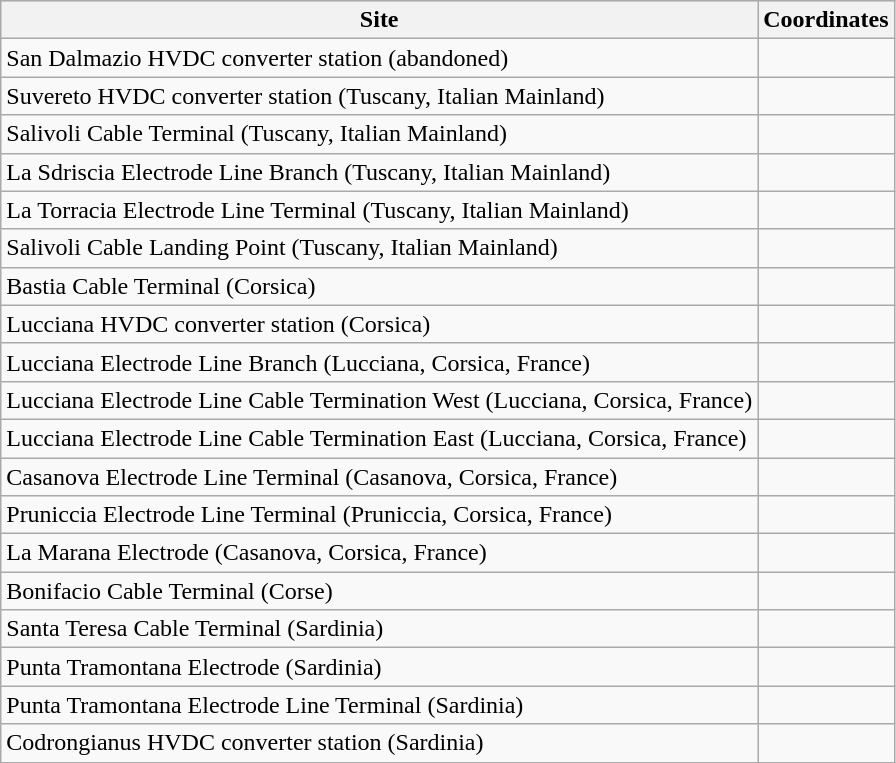<table class="wikitable sortable" style="float:left">
<tr bgcolor="#dfdfdf">
<th>Site</th>
<th>Coordinates</th>
</tr>
<tr>
<td>San Dalmazio HVDC converter station (abandoned)</td>
<td></td>
</tr>
<tr>
<td>Suvereto HVDC converter station (Tuscany, Italian Mainland)</td>
<td></td>
</tr>
<tr>
<td>Salivoli Cable Terminal (Tuscany, Italian Mainland)</td>
<td></td>
</tr>
<tr>
<td>La Sdriscia Electrode Line Branch (Tuscany, Italian Mainland)</td>
<td></td>
</tr>
<tr>
<td>La Torracia Electrode Line Terminal (Tuscany, Italian Mainland)</td>
<td></td>
</tr>
<tr>
<td>Salivoli Cable Landing Point (Tuscany, Italian Mainland)</td>
<td></td>
</tr>
<tr>
<td>Bastia Cable Terminal (Corsica)</td>
<td></td>
</tr>
<tr>
<td>Lucciana HVDC converter station (Corsica)</td>
<td></td>
</tr>
<tr>
<td>Lucciana Electrode Line Branch (Lucciana, Corsica, France)</td>
<td></td>
</tr>
<tr>
<td>Lucciana Electrode Line Cable Termination West (Lucciana, Corsica, France)</td>
<td></td>
</tr>
<tr>
<td>Lucciana Electrode Line Cable Termination East (Lucciana, Corsica, France)</td>
<td></td>
</tr>
<tr>
<td>Casanova Electrode Line Terminal (Casanova, Corsica, France)</td>
<td></td>
</tr>
<tr>
<td>Pruniccia Electrode Line Terminal (Pruniccia, Corsica, France)</td>
<td></td>
</tr>
<tr>
<td>La Marana Electrode (Casanova, Corsica, France)</td>
<td></td>
</tr>
<tr>
<td>Bonifacio Cable Terminal (Corse)</td>
<td></td>
</tr>
<tr>
<td>Santa Teresa Cable Terminal (Sardinia)</td>
<td></td>
</tr>
<tr>
<td>Punta Tramontana Electrode (Sardinia)</td>
<td></td>
</tr>
<tr>
<td>Punta Tramontana Electrode Line Terminal (Sardinia)</td>
<td></td>
</tr>
<tr>
<td>Codrongianus HVDC converter station (Sardinia)</td>
<td></td>
</tr>
</table>
